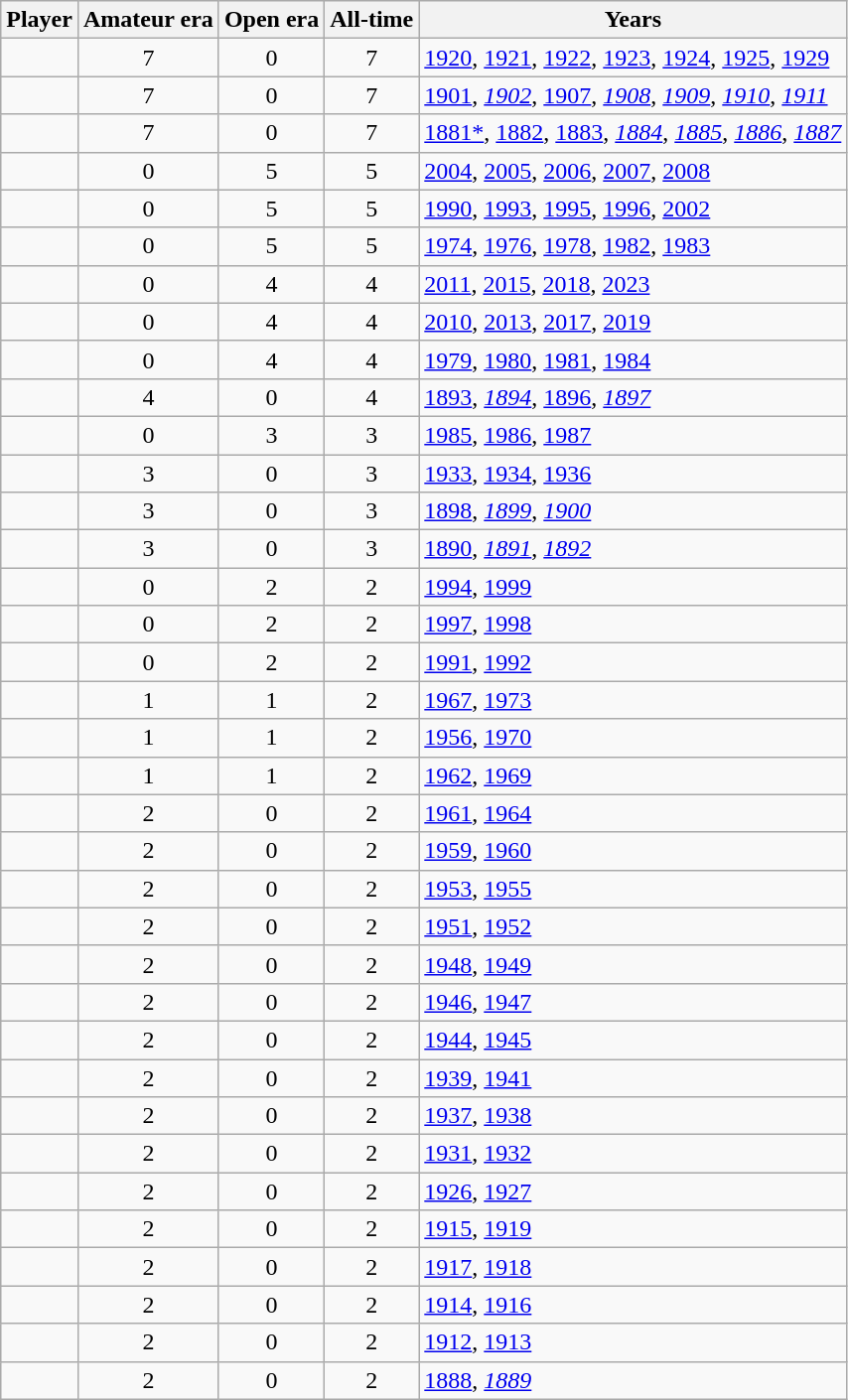<table class="wikitable sortable">
<tr>
<th>Player</th>
<th>Amateur era</th>
<th>Open era</th>
<th>All-time</th>
<th class="unsortable">Years</th>
</tr>
<tr>
<td></td>
<td align="center">7</td>
<td align="center">0</td>
<td align="center">7</td>
<td><a href='#'>1920</a>, <a href='#'>1921</a>, <a href='#'>1922</a>, <a href='#'>1923</a>, <a href='#'>1924</a>, <a href='#'>1925</a>, <a href='#'>1929</a></td>
</tr>
<tr>
<td></td>
<td align="center">7</td>
<td align="center">0</td>
<td align="center">7</td>
<td><a href='#'>1901</a>, <em><a href='#'>1902</a></em>, <a href='#'>1907</a>, <em><a href='#'>1908</a></em>, <em><a href='#'>1909</a></em>, <em><a href='#'>1910</a></em>, <em><a href='#'>1911</a></em></td>
</tr>
<tr>
<td></td>
<td align="center">7</td>
<td align="center">0</td>
<td align="center">7</td>
<td><a href='#'>1881*</a>, <a href='#'>1882</a>, <a href='#'>1883</a>, <em><a href='#'>1884</a></em>, <em><a href='#'>1885</a></em>, <em><a href='#'>1886</a></em>, <em><a href='#'>1887</a></em></td>
</tr>
<tr>
<td></td>
<td align="center">0</td>
<td align="center">5</td>
<td align="center">5</td>
<td><a href='#'>2004</a>, <a href='#'>2005</a>, <a href='#'>2006</a>, <a href='#'>2007</a>, <a href='#'>2008</a></td>
</tr>
<tr>
<td></td>
<td align="center">0</td>
<td align="center">5</td>
<td align="center">5</td>
<td><a href='#'>1990</a>, <a href='#'>1993</a>, <a href='#'>1995</a>, <a href='#'>1996</a>, <a href='#'>2002</a></td>
</tr>
<tr>
<td></td>
<td align="center">0</td>
<td align="center">5</td>
<td align="center">5</td>
<td><a href='#'>1974</a>, <a href='#'>1976</a>, <a href='#'>1978</a>, <a href='#'>1982</a>, <a href='#'>1983</a></td>
</tr>
<tr>
<td></td>
<td align="center">0</td>
<td align="center">4</td>
<td align="center">4</td>
<td><a href='#'>2011</a>, <a href='#'>2015</a>, <a href='#'>2018</a>, <a href='#'>2023</a></td>
</tr>
<tr>
<td></td>
<td align="center">0</td>
<td align="center">4</td>
<td align="center">4</td>
<td><a href='#'>2010</a>, <a href='#'>2013</a>, <a href='#'>2017</a>, <a href='#'>2019</a></td>
</tr>
<tr>
<td></td>
<td align="center">0</td>
<td align="center">4</td>
<td align="center">4</td>
<td><a href='#'>1979</a>, <a href='#'>1980</a>, <a href='#'>1981</a>, <a href='#'>1984</a></td>
</tr>
<tr>
<td></td>
<td align="center">4</td>
<td align="center">0</td>
<td align="center">4</td>
<td><a href='#'>1893</a>, <em><a href='#'>1894</a></em>, <a href='#'>1896</a>, <em><a href='#'>1897</a></em></td>
</tr>
<tr>
<td></td>
<td align="center">0</td>
<td align="center">3</td>
<td align="center">3</td>
<td><a href='#'>1985</a>, <a href='#'>1986</a>, <a href='#'>1987</a></td>
</tr>
<tr>
<td></td>
<td align="center">3</td>
<td align="center">0</td>
<td align="center">3</td>
<td><a href='#'>1933</a>, <a href='#'>1934</a>, <a href='#'>1936</a></td>
</tr>
<tr>
<td></td>
<td align="center">3</td>
<td align="center">0</td>
<td align="center">3</td>
<td><a href='#'>1898</a>, <em><a href='#'>1899</a></em>, <em><a href='#'>1900</a></em></td>
</tr>
<tr>
<td></td>
<td align="center">3</td>
<td align="center">0</td>
<td align="center">3</td>
<td><a href='#'>1890</a>, <em><a href='#'>1891</a></em>, <em><a href='#'>1892</a></em></td>
</tr>
<tr>
<td></td>
<td align="center">0</td>
<td align="center">2</td>
<td align="center">2</td>
<td><a href='#'>1994</a>, <a href='#'>1999</a></td>
</tr>
<tr>
<td></td>
<td align="center">0</td>
<td align="center">2</td>
<td align="center">2</td>
<td><a href='#'>1997</a>, <a href='#'>1998</a></td>
</tr>
<tr>
<td></td>
<td align="center">0</td>
<td align="center">2</td>
<td align="center">2</td>
<td><a href='#'>1991</a>, <a href='#'>1992</a></td>
</tr>
<tr>
<td></td>
<td align="center">1</td>
<td align="center">1</td>
<td align="center">2</td>
<td><a href='#'>1967</a>, <a href='#'>1973</a></td>
</tr>
<tr>
<td></td>
<td align="center">1</td>
<td align="center">1</td>
<td align="center">2</td>
<td><a href='#'>1956</a>, <a href='#'>1970</a></td>
</tr>
<tr>
<td></td>
<td align="center">1</td>
<td align="center">1</td>
<td align="center">2</td>
<td><a href='#'>1962</a>, <a href='#'>1969</a></td>
</tr>
<tr>
<td></td>
<td align="center">2</td>
<td align="center">0</td>
<td align="center">2</td>
<td><a href='#'>1961</a>, <a href='#'>1964</a></td>
</tr>
<tr>
<td></td>
<td align="center">2</td>
<td align="center">0</td>
<td align="center">2</td>
<td><a href='#'>1959</a>, <a href='#'>1960</a></td>
</tr>
<tr>
<td></td>
<td align="center">2</td>
<td align="center">0</td>
<td align="center">2</td>
<td><a href='#'>1953</a>, <a href='#'>1955</a></td>
</tr>
<tr>
<td></td>
<td align="center">2</td>
<td align="center">0</td>
<td align="center">2</td>
<td><a href='#'>1951</a>, <a href='#'>1952</a></td>
</tr>
<tr>
<td></td>
<td align="center">2</td>
<td align="center">0</td>
<td align="center">2</td>
<td><a href='#'>1948</a>, <a href='#'>1949</a></td>
</tr>
<tr>
<td></td>
<td align="center">2</td>
<td align="center">0</td>
<td align="center">2</td>
<td><a href='#'>1946</a>, <a href='#'>1947</a></td>
</tr>
<tr>
<td></td>
<td align="center">2</td>
<td align="center">0</td>
<td align="center">2</td>
<td><a href='#'>1944</a>, <a href='#'>1945</a></td>
</tr>
<tr>
<td></td>
<td align="center">2</td>
<td align="center">0</td>
<td align="center">2</td>
<td><a href='#'>1939</a>, <a href='#'>1941</a></td>
</tr>
<tr>
<td></td>
<td align="center">2</td>
<td align="center">0</td>
<td align="center">2</td>
<td><a href='#'>1937</a>, <a href='#'>1938</a></td>
</tr>
<tr>
<td></td>
<td align="center">2</td>
<td align="center">0</td>
<td align="center">2</td>
<td><a href='#'>1931</a>, <a href='#'>1932</a></td>
</tr>
<tr>
<td></td>
<td align="center">2</td>
<td align="center">0</td>
<td align="center">2</td>
<td><a href='#'>1926</a>, <a href='#'>1927</a></td>
</tr>
<tr>
<td></td>
<td align="center">2</td>
<td align="center">0</td>
<td align="center">2</td>
<td><a href='#'>1915</a>, <a href='#'>1919</a></td>
</tr>
<tr>
<td></td>
<td align="center">2</td>
<td align="center">0</td>
<td align="center">2</td>
<td><a href='#'>1917</a>, <a href='#'>1918</a></td>
</tr>
<tr>
<td></td>
<td align="center">2</td>
<td align="center">0</td>
<td align="center">2</td>
<td><a href='#'>1914</a>, <a href='#'>1916</a></td>
</tr>
<tr>
<td></td>
<td align="center">2</td>
<td align="center">0</td>
<td align="center">2</td>
<td><a href='#'>1912</a>, <a href='#'>1913</a></td>
</tr>
<tr>
<td></td>
<td align="center">2</td>
<td align="center">0</td>
<td align="center">2</td>
<td><a href='#'>1888</a>, <em><a href='#'>1889</a></em></td>
</tr>
</table>
